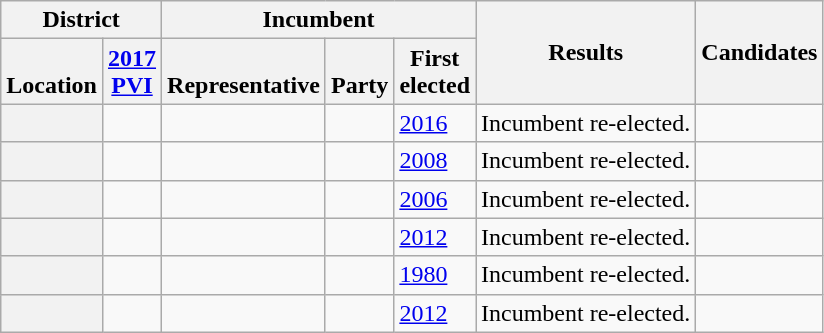<table class="wikitable sortable">
<tr>
<th colspan=2>District</th>
<th colspan=3>Incumbent</th>
<th rowspan=2>Results</th>
<th rowspan=2 class=unsortable>Candidates</th>
</tr>
<tr valign=bottom>
<th>Location</th>
<th><a href='#'>2017<br>PVI</a></th>
<th>Representative</th>
<th>Party</th>
<th>First<br>elected</th>
</tr>
<tr>
<th></th>
<td></td>
<td></td>
<td></td>
<td><a href='#'>2016</a></td>
<td>Incumbent re-elected.</td>
<td nowrap></td>
</tr>
<tr>
<th></th>
<td></td>
<td></td>
<td></td>
<td><a href='#'>2008</a></td>
<td>Incumbent re-elected.</td>
<td nowrap></td>
</tr>
<tr>
<th></th>
<td></td>
<td></td>
<td></td>
<td><a href='#'>2006</a></td>
<td>Incumbent re-elected.</td>
<td nowrap></td>
</tr>
<tr>
<th></th>
<td></td>
<td></td>
<td></td>
<td><a href='#'>2012</a></td>
<td>Incumbent re-elected.</td>
<td nowrap></td>
</tr>
<tr>
<th></th>
<td></td>
<td></td>
<td></td>
<td><a href='#'>1980</a></td>
<td>Incumbent re-elected.</td>
<td nowrap></td>
</tr>
<tr>
<th></th>
<td></td>
<td></td>
<td></td>
<td><a href='#'>2012</a></td>
<td>Incumbent re-elected.</td>
<td nowrap><br></td>
</tr>
</table>
